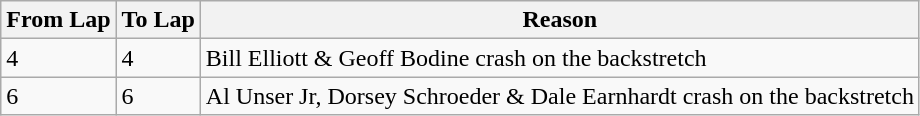<table class="wikitable">
<tr>
<th>From Lap</th>
<th>To Lap</th>
<th>Reason</th>
</tr>
<tr>
<td>4</td>
<td>4</td>
<td>Bill Elliott & Geoff Bodine crash on the backstretch</td>
</tr>
<tr>
<td>6</td>
<td>6</td>
<td>Al Unser Jr, Dorsey Schroeder & Dale Earnhardt crash on the backstretch</td>
</tr>
</table>
